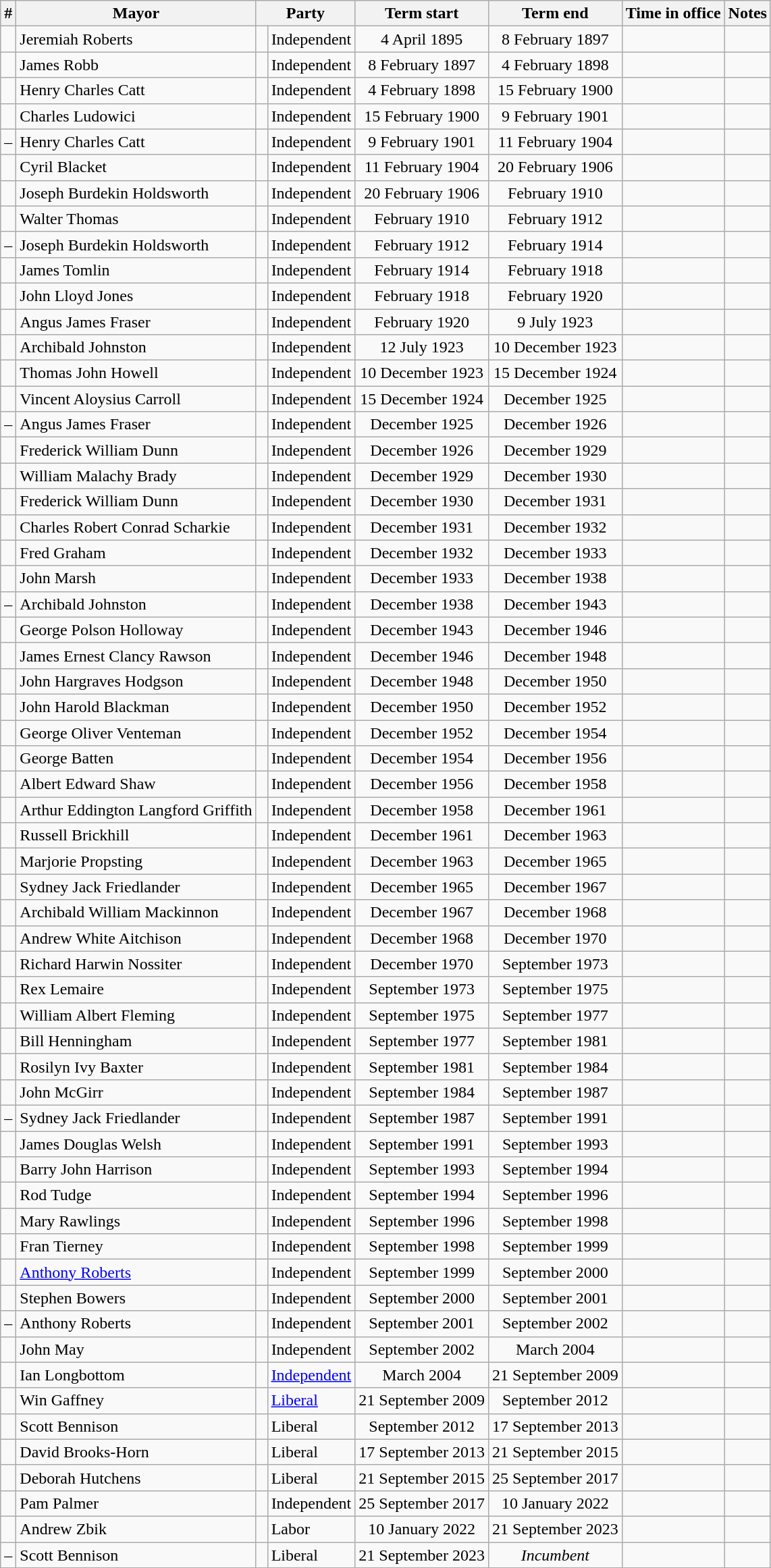<table class="wikitable sortable">
<tr>
<th>#</th>
<th>Mayor</th>
<th colspan=2>Party</th>
<th>Term start</th>
<th>Term end</th>
<th>Time in office</th>
<th>Notes</th>
</tr>
<tr>
<td align=center></td>
<td>Jeremiah Roberts</td>
<td> </td>
<td>Independent</td>
<td align=center>4 April 1895</td>
<td align=center>8 February 1897</td>
<td align=right></td>
<td></td>
</tr>
<tr>
<td align=center></td>
<td>James Robb</td>
<td> </td>
<td>Independent</td>
<td align=center>8 February 1897</td>
<td align=center>4 February 1898</td>
<td align=right></td>
<td></td>
</tr>
<tr>
<td align=center></td>
<td>Henry Charles Catt</td>
<td> </td>
<td>Independent</td>
<td align=center>4 February 1898</td>
<td align=center>15 February 1900</td>
<td align=right></td>
<td></td>
</tr>
<tr>
<td align=center></td>
<td>Charles Ludowici</td>
<td> </td>
<td>Independent</td>
<td align=center>15 February 1900</td>
<td align=center>9 February 1901</td>
<td align=right></td>
<td></td>
</tr>
<tr>
<td align=center>–</td>
<td>Henry Charles Catt</td>
<td> </td>
<td>Independent</td>
<td align=center>9 February 1901</td>
<td align=center>11 February 1904</td>
<td align=right></td>
<td></td>
</tr>
<tr>
<td align=center></td>
<td>Cyril Blacket</td>
<td> </td>
<td>Independent</td>
<td align=center>11 February 1904</td>
<td align=center>20 February 1906</td>
<td align=right></td>
<td></td>
</tr>
<tr>
<td align=center></td>
<td>Joseph Burdekin Holdsworth</td>
<td> </td>
<td>Independent</td>
<td align=center>20 February 1906</td>
<td align=center>February 1910</td>
<td align=right></td>
<td></td>
</tr>
<tr>
<td align=center></td>
<td>Walter Thomas</td>
<td> </td>
<td>Independent</td>
<td align=center>February 1910</td>
<td align=center>February 1912</td>
<td></td>
<td></td>
</tr>
<tr>
<td align=center>–</td>
<td>Joseph Burdekin Holdsworth</td>
<td> </td>
<td>Independent</td>
<td align=center>February 1912</td>
<td align=center>February 1914</td>
<td></td>
<td></td>
</tr>
<tr>
<td align=center></td>
<td>James Tomlin</td>
<td> </td>
<td>Independent</td>
<td align=center>February 1914</td>
<td align=center>February 1918</td>
<td></td>
<td></td>
</tr>
<tr>
<td align=center></td>
<td>John Lloyd Jones</td>
<td> </td>
<td>Independent</td>
<td align=center>February 1918</td>
<td align=center>February 1920</td>
<td></td>
<td></td>
</tr>
<tr>
<td align=center></td>
<td>Angus James Fraser</td>
<td> </td>
<td>Independent</td>
<td align=center>February 1920</td>
<td align=center>9 July 1923</td>
<td></td>
<td></td>
</tr>
<tr>
<td align=center></td>
<td>Archibald Johnston</td>
<td> </td>
<td>Independent</td>
<td align=center>12 July 1923</td>
<td align=center>10 December 1923</td>
<td align=right></td>
<td></td>
</tr>
<tr>
<td align=center></td>
<td>Thomas John Howell</td>
<td> </td>
<td>Independent</td>
<td align=center>10 December 1923</td>
<td align=center>15 December 1924</td>
<td align=right></td>
<td></td>
</tr>
<tr>
<td align=center></td>
<td>Vincent Aloysius Carroll</td>
<td> </td>
<td>Independent</td>
<td align=center>15 December 1924</td>
<td align=center>December 1925</td>
<td></td>
<td></td>
</tr>
<tr>
<td align=center>–</td>
<td>Angus James Fraser</td>
<td> </td>
<td>Independent</td>
<td align=center>December 1925</td>
<td align=center>December 1926</td>
<td></td>
<td></td>
</tr>
<tr>
<td align=center></td>
<td>Frederick William Dunn</td>
<td> </td>
<td>Independent</td>
<td align=center>December 1926</td>
<td align=center>December 1929</td>
<td></td>
<td></td>
</tr>
<tr>
<td align=center></td>
<td>William Malachy Brady</td>
<td> </td>
<td>Independent</td>
<td align=center>December 1929</td>
<td align=center>December 1930</td>
<td></td>
<td></td>
</tr>
<tr>
<td align=center></td>
<td>Frederick William Dunn</td>
<td> </td>
<td>Independent</td>
<td align=center>December 1930</td>
<td align=center>December 1931</td>
<td></td>
<td></td>
</tr>
<tr>
<td align=center></td>
<td>Charles Robert Conrad Scharkie</td>
<td> </td>
<td>Independent</td>
<td align=center>December 1931</td>
<td align=center>December 1932</td>
<td></td>
<td></td>
</tr>
<tr>
<td align=center></td>
<td>Fred Graham</td>
<td> </td>
<td>Independent</td>
<td align=center>December 1932</td>
<td align=center>December 1933</td>
<td></td>
<td></td>
</tr>
<tr>
<td align=center></td>
<td>John Marsh</td>
<td> </td>
<td>Independent</td>
<td align=center>December 1933</td>
<td align=center>December 1938</td>
<td></td>
<td></td>
</tr>
<tr>
<td align=center>–</td>
<td>Archibald Johnston</td>
<td> </td>
<td>Independent</td>
<td align=center>December 1938</td>
<td align=center>December 1943</td>
<td></td>
<td></td>
</tr>
<tr>
<td align=center></td>
<td>George Polson Holloway</td>
<td> </td>
<td>Independent</td>
<td align=center>December 1943</td>
<td align=center>December 1946</td>
<td></td>
<td></td>
</tr>
<tr>
<td align=center></td>
<td>James Ernest Clancy Rawson</td>
<td> </td>
<td>Independent</td>
<td align=center>December 1946</td>
<td align=center>December 1948</td>
<td></td>
<td></td>
</tr>
<tr>
<td align=center></td>
<td>John Hargraves Hodgson</td>
<td> </td>
<td>Independent</td>
<td align=center>December 1948</td>
<td align=center>December 1950</td>
<td></td>
<td></td>
</tr>
<tr>
<td align=center></td>
<td>John Harold Blackman</td>
<td> </td>
<td>Independent</td>
<td align=center>December 1950</td>
<td align=center>December 1952</td>
<td></td>
<td></td>
</tr>
<tr>
<td align=center></td>
<td>George Oliver Venteman</td>
<td> </td>
<td>Independent</td>
<td align=center>December 1952</td>
<td align=center>December 1954</td>
<td></td>
<td></td>
</tr>
<tr>
<td align=center></td>
<td>George Batten</td>
<td> </td>
<td>Independent</td>
<td align=center>December 1954</td>
<td align=center>December 1956</td>
<td></td>
<td></td>
</tr>
<tr>
<td align=center></td>
<td>Albert Edward Shaw</td>
<td> </td>
<td>Independent</td>
<td align=center>December 1956</td>
<td align=center>December 1958</td>
<td></td>
<td></td>
</tr>
<tr>
<td align=center></td>
<td>Arthur Eddington Langford Griffith</td>
<td> </td>
<td>Independent</td>
<td align=center>December 1958</td>
<td align=center>December 1961</td>
<td></td>
<td></td>
</tr>
<tr>
<td align=center></td>
<td>Russell Brickhill</td>
<td> </td>
<td>Independent</td>
<td align=center>December 1961</td>
<td align=center>December 1963</td>
<td></td>
<td></td>
</tr>
<tr>
<td align=center></td>
<td>Marjorie Propsting</td>
<td> </td>
<td>Independent</td>
<td align=center>December 1963</td>
<td align=center>December 1965</td>
<td></td>
<td></td>
</tr>
<tr>
<td align=center></td>
<td>Sydney Jack Friedlander</td>
<td> </td>
<td>Independent</td>
<td align=center>December 1965</td>
<td align=center>December 1967</td>
<td></td>
<td></td>
</tr>
<tr>
<td align=center></td>
<td>Archibald William Mackinnon</td>
<td> </td>
<td>Independent</td>
<td align=center>December 1967</td>
<td align=center>December 1968</td>
<td></td>
<td></td>
</tr>
<tr>
<td align=center></td>
<td>Andrew White Aitchison</td>
<td> </td>
<td>Independent</td>
<td align=center>December 1968</td>
<td align=center>December 1970</td>
<td></td>
<td></td>
</tr>
<tr>
<td align=center></td>
<td>Richard Harwin Nossiter </td>
<td> </td>
<td>Independent</td>
<td align=center>December 1970</td>
<td align=center>September 1973</td>
<td></td>
<td></td>
</tr>
<tr>
<td align=center></td>
<td>Rex Lemaire</td>
<td> </td>
<td>Independent</td>
<td align=center>September 1973</td>
<td align=center>September 1975</td>
<td></td>
<td></td>
</tr>
<tr>
<td align=center></td>
<td>William Albert Fleming</td>
<td> </td>
<td>Independent</td>
<td align=center>September 1975</td>
<td align=center>September 1977</td>
<td></td>
<td></td>
</tr>
<tr>
<td align=center></td>
<td>Bill Henningham </td>
<td> </td>
<td>Independent</td>
<td align=center>September 1977</td>
<td align=center>September 1981</td>
<td></td>
<td></td>
</tr>
<tr>
<td align=center></td>
<td>Rosilyn Ivy Baxter </td>
<td> </td>
<td>Independent</td>
<td align=center>September 1981</td>
<td align=center>September 1984</td>
<td></td>
<td></td>
</tr>
<tr>
<td align=center></td>
<td>John McGirr</td>
<td> </td>
<td>Independent</td>
<td align=center>September 1984</td>
<td align=center>September 1987</td>
<td></td>
<td></td>
</tr>
<tr>
<td align=center>–</td>
<td>Sydney Jack Friedlander </td>
<td> </td>
<td>Independent</td>
<td align=center>September 1987</td>
<td align=center>September 1991</td>
<td></td>
<td></td>
</tr>
<tr>
<td align=center></td>
<td>James Douglas Welsh</td>
<td> </td>
<td>Independent</td>
<td align=center>September 1991</td>
<td align=center>September 1993</td>
<td></td>
<td></td>
</tr>
<tr>
<td align=center></td>
<td>Barry John Harrison</td>
<td> </td>
<td>Independent</td>
<td align=center>September 1993</td>
<td align=center>September 1994</td>
<td></td>
<td></td>
</tr>
<tr>
<td align=center></td>
<td>Rod Tudge</td>
<td> </td>
<td>Independent</td>
<td align=center>September 1994</td>
<td align=center>September 1996</td>
<td></td>
<td></td>
</tr>
<tr>
<td align=center></td>
<td>Mary Rawlings</td>
<td> </td>
<td>Independent</td>
<td align=center>September 1996</td>
<td align=center>September 1998</td>
<td></td>
<td></td>
</tr>
<tr>
<td align=center></td>
<td>Fran Tierney</td>
<td> </td>
<td>Independent</td>
<td align=center>September 1998</td>
<td align=center>September 1999</td>
<td></td>
<td></td>
</tr>
<tr>
<td align=center></td>
<td><a href='#'>Anthony Roberts</a></td>
<td> </td>
<td>Independent</td>
<td align=center>September 1999</td>
<td align=center>September 2000</td>
<td></td>
<td></td>
</tr>
<tr>
<td align=center></td>
<td>Stephen Bowers</td>
<td> </td>
<td>Independent</td>
<td align=center>September 2000</td>
<td align=center>September 2001</td>
<td></td>
<td></td>
</tr>
<tr>
<td align=center>–</td>
<td>Anthony Roberts</td>
<td> </td>
<td>Independent</td>
<td align=center>September 2001</td>
<td align=center>September 2002</td>
<td></td>
<td></td>
</tr>
<tr>
<td align=center></td>
<td>John May</td>
<td> </td>
<td>Independent</td>
<td align=center>September 2002</td>
<td align=center>March 2004</td>
<td></td>
<td></td>
</tr>
<tr>
<td align=center></td>
<td>Ian Longbottom</td>
<td> </td>
<td><a href='#'>Independent</a></td>
<td align=center>March 2004</td>
<td align=center>21 September 2009</td>
<td></td>
<td></td>
</tr>
<tr>
<td align=center></td>
<td>Win Gaffney</td>
<td> </td>
<td><a href='#'>Liberal</a></td>
<td align=center>21 September 2009</td>
<td align=center>September 2012</td>
<td align=right></td>
<td></td>
</tr>
<tr>
<td align=center></td>
<td>Scott Bennison</td>
<td> </td>
<td>Liberal</td>
<td align=center>September 2012</td>
<td align=center>17 September 2013</td>
<td align=right></td>
<td></td>
</tr>
<tr>
<td align=center></td>
<td>David Brooks-Horn</td>
<td> </td>
<td>Liberal</td>
<td align=center>17 September 2013</td>
<td align=center>21 September 2015</td>
<td align=right></td>
<td></td>
</tr>
<tr>
<td align=center></td>
<td>Deborah Hutchens</td>
<td> </td>
<td>Liberal</td>
<td align=center>21 September 2015</td>
<td align=center>25 September 2017</td>
<td align=right></td>
<td></td>
</tr>
<tr>
<td align=center></td>
<td>Pam Palmer</td>
<td> </td>
<td>Independent</td>
<td align=center>25 September 2017</td>
<td align=center>10 January 2022</td>
<td align="right"></td>
<td></td>
</tr>
<tr>
<td align=center></td>
<td>Andrew Zbik</td>
<td> </td>
<td>Labor</td>
<td align="center">10 January 2022</td>
<td align=center>21 September 2023</td>
<td align="right"></td>
<td></td>
</tr>
<tr>
<td align=center>–</td>
<td>Scott Bennison</td>
<td> </td>
<td>Liberal</td>
<td align="center">21 September 2023</td>
<td align=center><em>Incumbent</em></td>
<td align="right"></td>
<td></td>
</tr>
</table>
